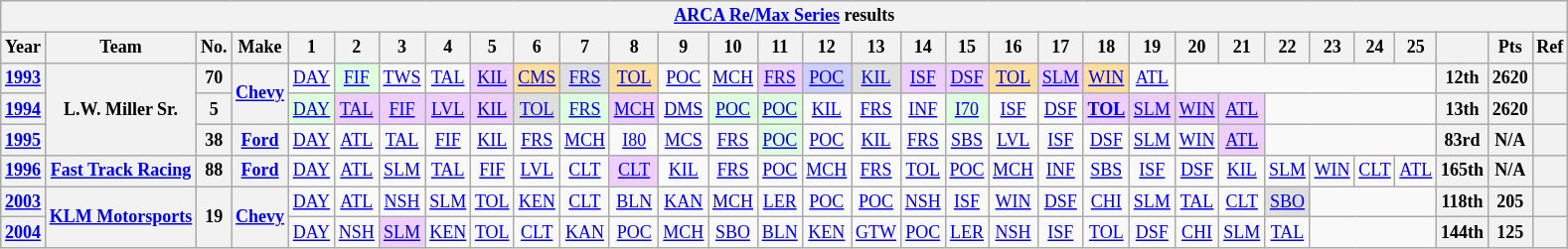<table class="wikitable" style="text-align:center; font-size:75%">
<tr>
<th colspan=32><a href='#'>ARCA Re/Max Series</a> results</th>
</tr>
<tr>
<th>Year</th>
<th>Team</th>
<th>No.</th>
<th>Make</th>
<th>1</th>
<th>2</th>
<th>3</th>
<th>4</th>
<th>5</th>
<th>6</th>
<th>7</th>
<th>8</th>
<th>9</th>
<th>10</th>
<th>11</th>
<th>12</th>
<th>13</th>
<th>14</th>
<th>15</th>
<th>16</th>
<th>17</th>
<th>18</th>
<th>19</th>
<th>20</th>
<th>21</th>
<th>22</th>
<th>23</th>
<th>24</th>
<th>25</th>
<th></th>
<th>Pts</th>
<th>Ref</th>
</tr>
<tr>
<th><a href='#'>1993</a></th>
<th rowspan=3>L.W. Miller Sr.</th>
<th>70</th>
<th rowspan=2><a href='#'>Chevy</a></th>
<td><a href='#'>DAY</a></td>
<td style="background:#DFFFDF;"><a href='#'>FIF</a><br></td>
<td><a href='#'>TWS</a></td>
<td><a href='#'>TAL</a></td>
<td style="background:#EFCFFF;"><a href='#'>KIL</a><br></td>
<td style="background:#FFDF9F;"><a href='#'>CMS</a><br></td>
<td style="background:#DFDFDF;"><a href='#'>FRS</a><br></td>
<td style="background:#FFDF9F;"><a href='#'>TOL</a><br></td>
<td><a href='#'>POC</a></td>
<td><a href='#'>MCH</a></td>
<td style="background:#EFCFFF;"><a href='#'>FRS</a><br></td>
<td style="background:#CFCFFF;"><a href='#'>POC</a><br></td>
<td style="background:#DFDFDF;"><a href='#'>KIL</a><br></td>
<td style="background:#EFCFFF;"><a href='#'>ISF</a><br></td>
<td style="background:#EFCFFF;"><a href='#'>DSF</a><br></td>
<td style="background:#FFDF9F;"><a href='#'>TOL</a><br></td>
<td style="background:#EFCFFF;"><a href='#'>SLM</a><br></td>
<td style="background:#FFDF9F;"><a href='#'>WIN</a><br></td>
<td><a href='#'>ATL</a></td>
<td colspan=6></td>
<th>12th</th>
<th>2620</th>
<th></th>
</tr>
<tr>
<th><a href='#'>1994</a></th>
<th>5</th>
<td style="background:#DFFFDF;"><a href='#'>DAY</a><br></td>
<td style="background:#EFCFFF;"><a href='#'>TAL</a><br></td>
<td style="background:#EFCFFF;"><a href='#'>FIF</a><br></td>
<td style="background:#EFCFFF;"><a href='#'>LVL</a><br></td>
<td style="background:#EFCFFF;"><a href='#'>KIL</a><br></td>
<td style="background:#DFDFDF;"><a href='#'>TOL</a><br></td>
<td style="background:#DFFFDF;"><a href='#'>FRS</a><br></td>
<td style="background:#EFCFFF;"><a href='#'>MCH</a><br></td>
<td><a href='#'>DMS</a></td>
<td style="background:#DFFFDF;"><a href='#'>POC</a><br></td>
<td style="background:#DFFFDF;"><a href='#'>POC</a><br></td>
<td><a href='#'>KIL</a></td>
<td><a href='#'>FRS</a></td>
<td><a href='#'>INF</a></td>
<td style="background:#DFFFDF;"><a href='#'>I70</a><br></td>
<td><a href='#'>ISF</a></td>
<td><a href='#'>DSF</a></td>
<td style="background:#EFCFFF;"><strong><a href='#'>TOL</a></strong><br></td>
<td style="background:#EFCFFF;"><a href='#'>SLM</a><br></td>
<td style="background:#EFCFFF;"><a href='#'>WIN</a><br></td>
<td style="background:#EFCFFF;"><a href='#'>ATL</a><br></td>
<td colspan=4></td>
<th>13th</th>
<th>2620</th>
<th></th>
</tr>
<tr>
<th><a href='#'>1995</a></th>
<th>38</th>
<th><a href='#'>Ford</a></th>
<td><a href='#'>DAY</a></td>
<td><a href='#'>ATL</a></td>
<td><a href='#'>TAL</a></td>
<td><a href='#'>FIF</a></td>
<td><a href='#'>KIL</a></td>
<td><a href='#'>FRS</a></td>
<td><a href='#'>MCH</a></td>
<td><a href='#'>I80</a></td>
<td><a href='#'>MCS</a></td>
<td><a href='#'>FRS</a></td>
<td style="background:#DFFFDF;"><a href='#'>POC</a><br></td>
<td><a href='#'>POC</a></td>
<td><a href='#'>KIL</a></td>
<td><a href='#'>FRS</a></td>
<td><a href='#'>SBS</a></td>
<td><a href='#'>LVL</a></td>
<td><a href='#'>ISF</a></td>
<td><a href='#'>DSF</a></td>
<td><a href='#'>SLM</a></td>
<td><a href='#'>WIN</a></td>
<td style="background:#EFCFFF;"><a href='#'>ATL</a><br></td>
<td colspan=4></td>
<th>83rd</th>
<th>N/A</th>
<th></th>
</tr>
<tr>
<th><a href='#'>1996</a></th>
<th><a href='#'>Fast Track Racing</a></th>
<th>88</th>
<th><a href='#'>Ford</a></th>
<td><a href='#'>DAY</a></td>
<td><a href='#'>ATL</a></td>
<td><a href='#'>SLM</a></td>
<td><a href='#'>TAL</a></td>
<td><a href='#'>FIF</a></td>
<td><a href='#'>LVL</a></td>
<td><a href='#'>CLT</a></td>
<td style="background:#EFCFFF;"><a href='#'>CLT</a><br></td>
<td><a href='#'>KIL</a></td>
<td><a href='#'>FRS</a></td>
<td><a href='#'>POC</a></td>
<td><a href='#'>MCH</a></td>
<td><a href='#'>FRS</a></td>
<td><a href='#'>TOL</a></td>
<td><a href='#'>POC</a></td>
<td><a href='#'>MCH</a></td>
<td><a href='#'>INF</a></td>
<td><a href='#'>SBS</a></td>
<td><a href='#'>ISF</a></td>
<td><a href='#'>DSF</a></td>
<td><a href='#'>KIL</a></td>
<td><a href='#'>SLM</a></td>
<td><a href='#'>WIN</a></td>
<td><a href='#'>CLT</a></td>
<td><a href='#'>ATL</a></td>
<th>165th</th>
<th>N/A</th>
<th></th>
</tr>
<tr>
<th><a href='#'>2003</a></th>
<th rowspan=2><a href='#'>KLM Motorsports</a></th>
<th rowspan=2>19</th>
<th rowspan=2><a href='#'>Chevy</a></th>
<td><a href='#'>DAY</a></td>
<td><a href='#'>ATL</a></td>
<td><a href='#'>NSH</a></td>
<td><a href='#'>SLM</a></td>
<td><a href='#'>TOL</a></td>
<td><a href='#'>KEN</a></td>
<td><a href='#'>CLT</a></td>
<td><a href='#'>BLN</a></td>
<td><a href='#'>KAN</a></td>
<td><a href='#'>MCH</a></td>
<td><a href='#'>LER</a></td>
<td><a href='#'>POC</a></td>
<td><a href='#'>POC</a></td>
<td><a href='#'>NSH</a></td>
<td><a href='#'>ISF</a></td>
<td><a href='#'>WIN</a></td>
<td><a href='#'>DSF</a></td>
<td><a href='#'>CHI</a></td>
<td><a href='#'>SLM</a></td>
<td><a href='#'>TAL</a></td>
<td><a href='#'>CLT</a></td>
<td style="background:#DFDFDF;"><a href='#'>SBO</a><br></td>
<td colspan=3></td>
<th>118th</th>
<th>205</th>
<th></th>
</tr>
<tr>
<th><a href='#'>2004</a></th>
<td><a href='#'>DAY</a></td>
<td><a href='#'>NSH</a></td>
<td style="background:#EFCFFF;"><a href='#'>SLM</a><br></td>
<td><a href='#'>KEN</a></td>
<td><a href='#'>TOL</a></td>
<td><a href='#'>CLT</a></td>
<td><a href='#'>KAN</a></td>
<td><a href='#'>POC</a></td>
<td><a href='#'>MCH</a></td>
<td><a href='#'>SBO</a></td>
<td><a href='#'>BLN</a></td>
<td><a href='#'>KEN</a></td>
<td><a href='#'>GTW</a></td>
<td><a href='#'>POC</a></td>
<td><a href='#'>LER</a></td>
<td><a href='#'>NSH</a></td>
<td><a href='#'>ISF</a></td>
<td><a href='#'>TOL</a></td>
<td><a href='#'>DSF</a></td>
<td><a href='#'>CHI</a></td>
<td><a href='#'>SLM</a></td>
<td><a href='#'>TAL</a></td>
<td colspan=3></td>
<th>144th</th>
<th>125</th>
<th></th>
</tr>
</table>
